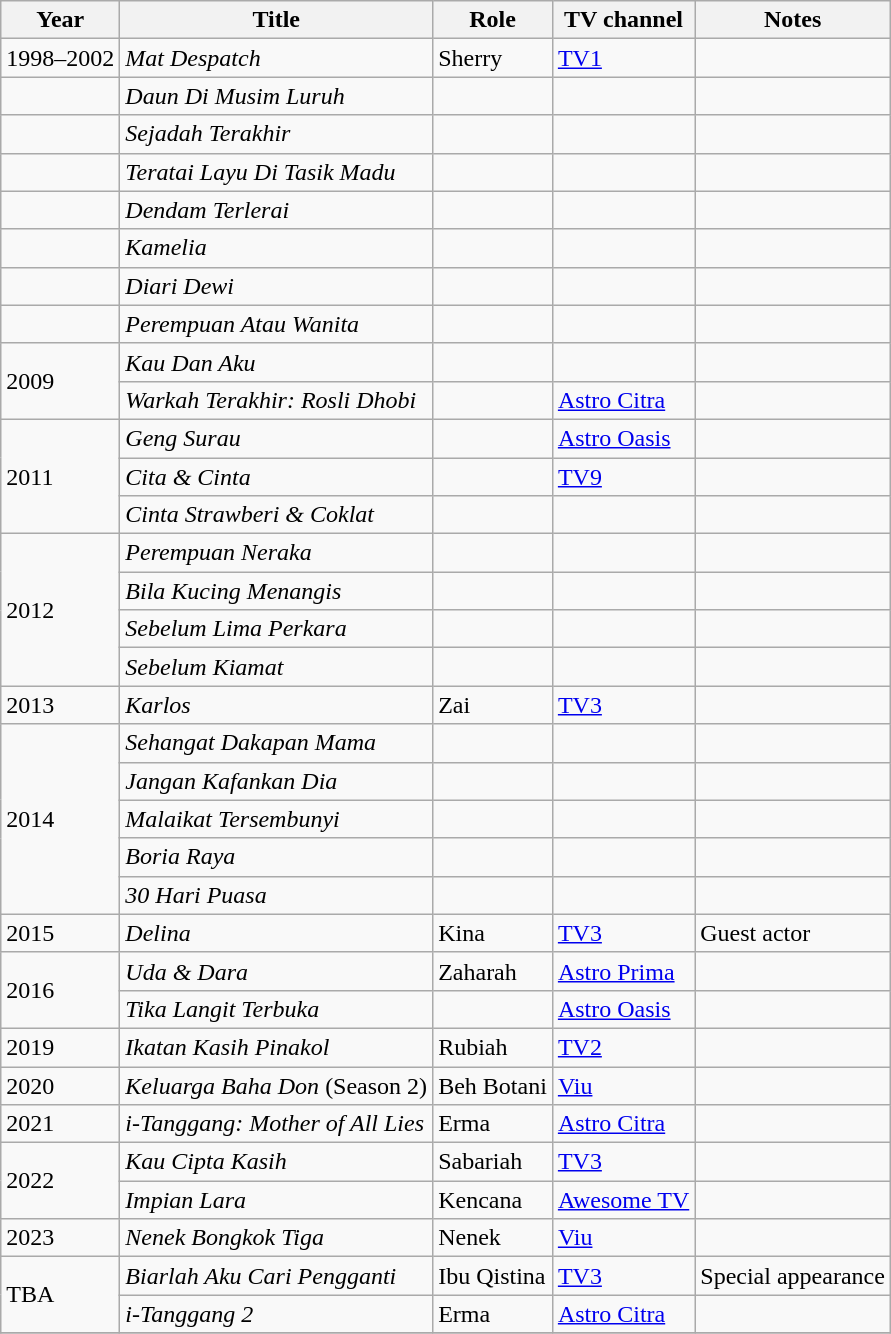<table class="wikitable">
<tr>
<th>Year</th>
<th>Title</th>
<th>Role</th>
<th>TV channel</th>
<th>Notes</th>
</tr>
<tr>
<td>1998–2002</td>
<td><em>Mat Despatch</em></td>
<td>Sherry</td>
<td><a href='#'>TV1</a></td>
<td></td>
</tr>
<tr>
<td></td>
<td><em>Daun Di Musim Luruh</em></td>
<td></td>
<td></td>
<td></td>
</tr>
<tr>
<td></td>
<td><em>Sejadah Terakhir</em></td>
<td></td>
<td></td>
<td></td>
</tr>
<tr>
<td></td>
<td><em>Teratai Layu Di Tasik Madu</em></td>
<td></td>
<td></td>
<td></td>
</tr>
<tr>
<td></td>
<td><em>Dendam Terlerai</em></td>
<td></td>
<td></td>
<td></td>
</tr>
<tr>
<td></td>
<td><em>Kamelia</em></td>
<td></td>
<td></td>
<td></td>
</tr>
<tr>
<td></td>
<td><em>Diari Dewi</em></td>
<td></td>
<td></td>
<td></td>
</tr>
<tr>
<td></td>
<td><em>Perempuan Atau Wanita</em></td>
<td></td>
<td></td>
<td></td>
</tr>
<tr>
<td rowspan="2">2009</td>
<td><em>Kau Dan Aku</em></td>
<td></td>
<td></td>
<td></td>
</tr>
<tr>
<td><em>Warkah Terakhir: Rosli Dhobi</em></td>
<td></td>
<td><a href='#'>Astro Citra</a></td>
<td></td>
</tr>
<tr>
<td rowspan="3">2011</td>
<td><em>Geng Surau</em></td>
<td></td>
<td><a href='#'>Astro Oasis</a></td>
<td></td>
</tr>
<tr>
<td><em>Cita & Cinta</em></td>
<td></td>
<td><a href='#'>TV9</a></td>
<td></td>
</tr>
<tr>
<td><em>Cinta Strawberi & Coklat</em></td>
<td></td>
<td></td>
<td></td>
</tr>
<tr>
<td rowspan="4">2012</td>
<td><em>Perempuan Neraka</em></td>
<td></td>
<td></td>
<td></td>
</tr>
<tr>
<td><em>Bila Kucing Menangis</em></td>
<td></td>
<td></td>
<td></td>
</tr>
<tr>
<td><em>Sebelum Lima Perkara</em></td>
<td></td>
<td></td>
<td></td>
</tr>
<tr>
<td><em>Sebelum Kiamat</em></td>
<td></td>
<td></td>
<td></td>
</tr>
<tr>
<td>2013</td>
<td><em>Karlos</em></td>
<td>Zai</td>
<td><a href='#'>TV3</a></td>
<td></td>
</tr>
<tr>
<td rowspan="5">2014</td>
<td><em>Sehangat Dakapan Mama</em></td>
<td></td>
<td></td>
<td></td>
</tr>
<tr>
<td><em>Jangan Kafankan Dia</em></td>
<td></td>
<td></td>
<td></td>
</tr>
<tr>
<td><em>Malaikat Tersembunyi</em></td>
<td></td>
<td></td>
<td></td>
</tr>
<tr>
<td><em>Boria Raya</em></td>
<td></td>
<td></td>
<td></td>
</tr>
<tr>
<td><em>30 Hari Puasa</em></td>
<td></td>
<td></td>
</tr>
<tr>
<td>2015</td>
<td><em>Delina</em></td>
<td>Kina</td>
<td><a href='#'>TV3</a></td>
<td>Guest actor</td>
</tr>
<tr>
<td rowspan="2">2016</td>
<td><em>Uda & Dara</em></td>
<td>Zaharah</td>
<td><a href='#'>Astro Prima</a></td>
<td></td>
</tr>
<tr>
<td><em>Tika Langit Terbuka</em></td>
<td></td>
<td><a href='#'>Astro Oasis</a></td>
<td></td>
</tr>
<tr>
<td>2019</td>
<td><em>Ikatan Kasih Pinakol</em></td>
<td>Rubiah</td>
<td><a href='#'>TV2</a></td>
<td></td>
</tr>
<tr>
<td>2020</td>
<td><em>Keluarga Baha Don</em> (Season 2)</td>
<td>Beh Botani</td>
<td><a href='#'>Viu</a></td>
<td></td>
</tr>
<tr>
<td>2021</td>
<td><em>i-Tanggang: Mother of All Lies</em></td>
<td>Erma</td>
<td><a href='#'>Astro Citra</a></td>
<td></td>
</tr>
<tr>
<td rowspan="2">2022</td>
<td><em>Kau Cipta Kasih</em></td>
<td>Sabariah</td>
<td><a href='#'>TV3</a></td>
<td></td>
</tr>
<tr>
<td><em>Impian Lara</em></td>
<td>Kencana</td>
<td><a href='#'>Awesome TV</a></td>
<td></td>
</tr>
<tr>
<td>2023</td>
<td><em>Nenek Bongkok Tiga</em></td>
<td>Nenek</td>
<td><a href='#'>Viu</a></td>
<td></td>
</tr>
<tr>
<td rowspan="2">TBA</td>
<td><em>Biarlah Aku Cari Pengganti</em></td>
<td>Ibu Qistina</td>
<td><a href='#'>TV3</a></td>
<td>Special appearance</td>
</tr>
<tr>
<td><em>i-Tanggang 2</em></td>
<td>Erma</td>
<td><a href='#'>Astro Citra</a></td>
<td></td>
</tr>
<tr>
</tr>
</table>
